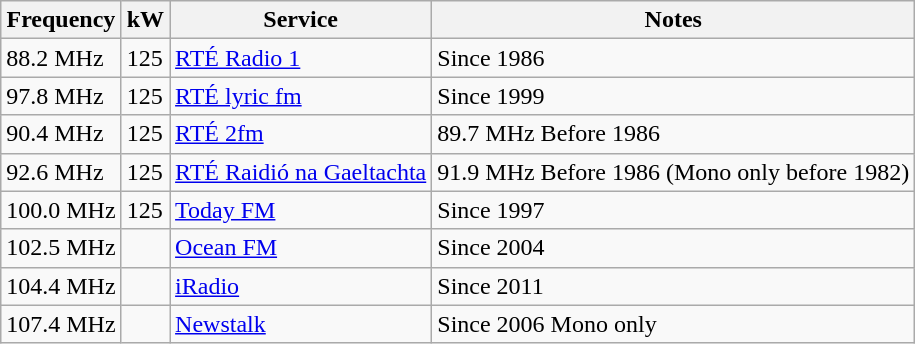<table class="wikitable sortable">
<tr>
<th>Frequency</th>
<th>kW</th>
<th>Service</th>
<th>Notes</th>
</tr>
<tr>
<td>88.2 MHz</td>
<td>125</td>
<td><a href='#'>RTÉ Radio 1</a></td>
<td>Since 1986</td>
</tr>
<tr>
<td>97.8 MHz</td>
<td>125</td>
<td><a href='#'>RTÉ lyric fm</a></td>
<td>Since 1999</td>
</tr>
<tr>
<td>90.4 MHz</td>
<td>125</td>
<td><a href='#'>RTÉ 2fm</a></td>
<td>89.7 MHz Before 1986</td>
</tr>
<tr>
<td>92.6 MHz</td>
<td>125</td>
<td><a href='#'>RTÉ Raidió na Gaeltachta</a></td>
<td>91.9 MHz Before 1986 (Mono only before 1982)</td>
</tr>
<tr>
<td>100.0 MHz</td>
<td>125</td>
<td><a href='#'>Today FM</a></td>
<td>Since 1997</td>
</tr>
<tr>
<td>102.5 MHz</td>
<td></td>
<td><a href='#'>Ocean FM</a></td>
<td>Since 2004</td>
</tr>
<tr>
<td>104.4 MHz</td>
<td></td>
<td><a href='#'>iRadio</a></td>
<td>Since 2011</td>
</tr>
<tr>
<td>107.4 MHz</td>
<td></td>
<td><a href='#'>Newstalk</a></td>
<td>Since 2006 Mono only</td>
</tr>
</table>
